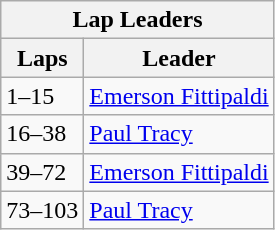<table class="wikitable">
<tr>
<th colspan=2>Lap Leaders</th>
</tr>
<tr>
<th>Laps</th>
<th>Leader</th>
</tr>
<tr>
<td>1–15</td>
<td><a href='#'>Emerson Fittipaldi</a></td>
</tr>
<tr>
<td>16–38</td>
<td><a href='#'>Paul Tracy</a></td>
</tr>
<tr>
<td>39–72</td>
<td><a href='#'>Emerson Fittipaldi</a></td>
</tr>
<tr>
<td>73–103</td>
<td><a href='#'>Paul Tracy</a></td>
</tr>
</table>
